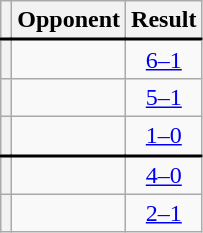<table class="wikitable plainrowheaders" style="text-align:center">
<tr>
<th scope="col"></th>
<th scope="col">Opponent</th>
<th scope="col">Result</th>
</tr>
<tr style="border-top:2px solid black">
<th scope="row" style="text-align:center"></th>
<td align="left"></td>
<td><a href='#'>6–1</a></td>
</tr>
<tr>
<th scope="row" style="text-align:center"></th>
<td align="left"></td>
<td><a href='#'>5–1</a></td>
</tr>
<tr>
<th scope="row" style="text-align:center"></th>
<td align="left"></td>
<td><a href='#'>1–0</a></td>
</tr>
<tr style="border-top:2px solid black">
<th scope="row" style="text-align:center"></th>
<td align="left"></td>
<td><a href='#'>4–0</a></td>
</tr>
<tr>
<th scope="row" style="text-align:center"></th>
<td align="left"></td>
<td><a href='#'>2–1</a></td>
</tr>
</table>
